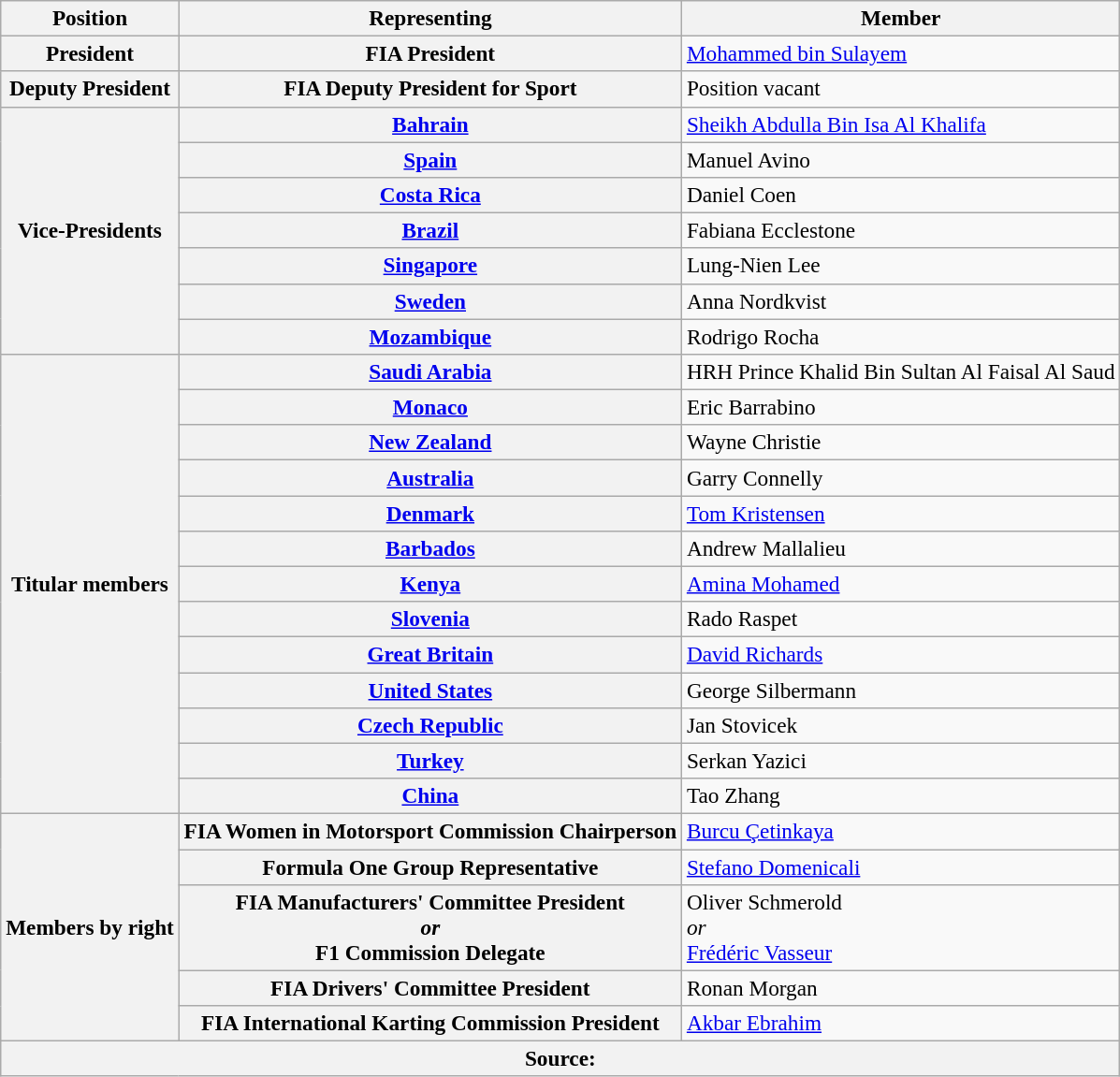<table class="wikitable" style="font-size:97%;">
<tr>
<th>Position</th>
<th>Representing</th>
<th>Member</th>
</tr>
<tr>
<th>President</th>
<th>FIA President</th>
<td> <a href='#'>Mohammed bin Sulayem</a></td>
</tr>
<tr>
<th>Deputy President</th>
<th>FIA Deputy President for Sport</th>
<td>Position vacant</td>
</tr>
<tr>
<th rowspan="7">Vice-Presidents</th>
<th><a href='#'>Bahrain</a></th>
<td> <a href='#'>Sheikh Abdulla Bin Isa Al Khalifa</a></td>
</tr>
<tr>
<th><a href='#'>Spain</a></th>
<td> Manuel Avino</td>
</tr>
<tr>
<th><a href='#'>Costa Rica</a></th>
<td> Daniel Coen</td>
</tr>
<tr>
<th><a href='#'>Brazil</a></th>
<td> Fabiana Ecclestone</td>
</tr>
<tr>
<th><a href='#'>Singapore</a></th>
<td> Lung-Nien Lee</td>
</tr>
<tr>
<th><a href='#'>Sweden</a></th>
<td> Anna Nordkvist</td>
</tr>
<tr>
<th><a href='#'>Mozambique</a></th>
<td> Rodrigo Rocha</td>
</tr>
<tr>
<th rowspan="13">Titular members</th>
<th><a href='#'>Saudi Arabia</a></th>
<td> HRH Prince Khalid Bin Sultan Al Faisal Al Saud</td>
</tr>
<tr>
<th><a href='#'>Monaco</a></th>
<td> Eric Barrabino</td>
</tr>
<tr>
<th><a href='#'>New Zealand</a></th>
<td> Wayne Christie</td>
</tr>
<tr>
<th><a href='#'>Australia</a></th>
<td> Garry Connelly</td>
</tr>
<tr>
<th><a href='#'>Denmark</a></th>
<td> <a href='#'>Tom Kristensen</a></td>
</tr>
<tr>
<th><a href='#'>Barbados</a></th>
<td> Andrew Mallalieu</td>
</tr>
<tr>
<th><a href='#'>Kenya</a></th>
<td> <a href='#'>Amina Mohamed</a></td>
</tr>
<tr>
<th><a href='#'>Slovenia</a></th>
<td> Rado Raspet</td>
</tr>
<tr>
<th><a href='#'>Great Britain</a></th>
<td> <a href='#'>David Richards</a></td>
</tr>
<tr>
<th><a href='#'>United States</a></th>
<td> George Silbermann</td>
</tr>
<tr>
<th><a href='#'>Czech Republic</a></th>
<td> Jan Stovicek</td>
</tr>
<tr>
<th><a href='#'>Turkey</a></th>
<td> Serkan Yazici</td>
</tr>
<tr>
<th><a href='#'>China</a></th>
<td> Tao Zhang</td>
</tr>
<tr>
<th rowspan="5">Members by right</th>
<th>FIA Women in Motorsport Commission Chairperson</th>
<td> <a href='#'>Burcu Çetinkaya</a></td>
</tr>
<tr>
<th>Formula One Group Representative</th>
<td> <a href='#'>Stefano Domenicali</a></td>
</tr>
<tr>
<th>FIA Manufacturers' Committee President<br><em>or</em><br>F1 Commission Delegate</th>
<td> Oliver Schmerold<br><em>or</em><br> <a href='#'>Frédéric Vasseur</a></td>
</tr>
<tr>
<th>FIA Drivers' Committee President</th>
<td> Ronan Morgan</td>
</tr>
<tr>
<th>FIA International Karting Commission President</th>
<td> <a href='#'>Akbar Ebrahim</a></td>
</tr>
<tr>
<th colspan="3">Source:</th>
</tr>
</table>
